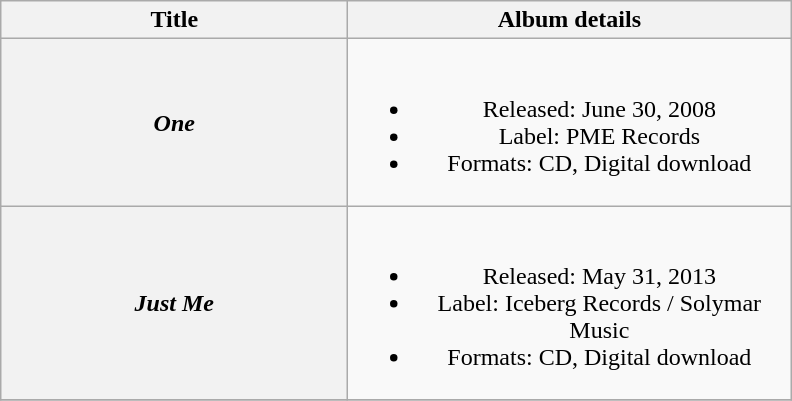<table class="wikitable plainrowheaders" style="text-align:center;">
<tr>
<th scope="col" style="width:14em;">Title</th>
<th scope="col" style="width:18em;">Album details</th>
</tr>
<tr>
<th scope="row"><em>One</em></th>
<td><br><ul><li>Released: June 30, 2008</li><li>Label: PME Records</li><li>Formats: CD, Digital download</li></ul></td>
</tr>
<tr>
<th scope="row"><em>Just Me</em></th>
<td><br><ul><li>Released: May 31, 2013</li><li>Label: Iceberg Records / Solymar Music</li><li>Formats: CD, Digital download</li></ul></td>
</tr>
<tr>
</tr>
</table>
